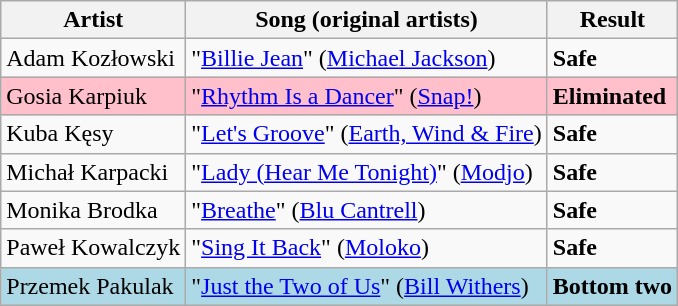<table class=wikitable>
<tr>
<th>Artist</th>
<th>Song (original artists)</th>
<th>Result</th>
</tr>
<tr>
<td>Adam Kozłowski</td>
<td>"<a href='#'>Billie Jean</a>" (<a href='#'>Michael Jackson</a>)</td>
<td><strong>Safe</strong></td>
</tr>
<tr style="background:pink;">
<td>Gosia Karpiuk</td>
<td>"<a href='#'>Rhythm Is a Dancer</a>" (<a href='#'>Snap!</a>)</td>
<td><strong>Eliminated</strong></td>
</tr>
<tr>
<td>Kuba Kęsy</td>
<td>"<a href='#'>Let's Groove</a>" (<a href='#'>Earth, Wind & Fire</a>)</td>
<td><strong>Safe</strong></td>
</tr>
<tr>
<td>Michał Karpacki</td>
<td>"<a href='#'>Lady (Hear Me Tonight)</a>" (<a href='#'>Modjo</a>)</td>
<td><strong>Safe</strong></td>
</tr>
<tr>
<td>Monika Brodka</td>
<td>"<a href='#'>Breathe</a>" (<a href='#'>Blu Cantrell</a>)</td>
<td><strong>Safe</strong></td>
</tr>
<tr>
<td>Paweł Kowalczyk</td>
<td>"<a href='#'>Sing It Back</a>" (<a href='#'>Moloko</a>)</td>
<td><strong>Safe</strong></td>
</tr>
<tr style="background:lightblue;">
<td>Przemek Pakulak</td>
<td>"<a href='#'>Just the Two of Us</a>" (<a href='#'>Bill Withers</a>)</td>
<td><strong>Bottom two</strong></td>
</tr>
</table>
